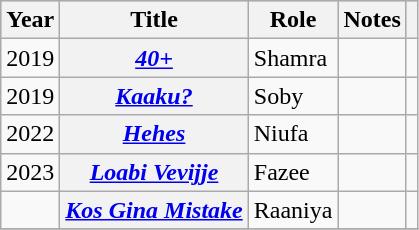<table class="wikitable sortable plainrowheaders">
<tr style="background:#ccc; text-align:center;">
<th scope="col">Year</th>
<th scope="col">Title</th>
<th scope="col">Role</th>
<th scope="col">Notes</th>
<th scope="col" class="unsortable"></th>
</tr>
<tr>
<td>2019</td>
<th scope="row"><em><a href='#'>40+</a></em></th>
<td>Shamra</td>
<td></td>
<td style="text-align: center;"></td>
</tr>
<tr>
<td>2019</td>
<th scope="row"><em><a href='#'>Kaaku?</a></em></th>
<td>Soby</td>
<td></td>
<td style="text-align: center;"></td>
</tr>
<tr>
<td>2022</td>
<th scope="row"><em><a href='#'>Hehes</a></em></th>
<td>Niufa</td>
<td></td>
<td style="text-align:center;"></td>
</tr>
<tr>
<td>2023</td>
<th scope="row"><em><a href='#'>Loabi Vevijje</a></em></th>
<td>Fazee</td>
<td></td>
<td style="text-align:center;"></td>
</tr>
<tr>
<td></td>
<th scope="row"><em><a href='#'>Kos Gina Mistake</a></em></th>
<td>Raaniya</td>
<td></td>
<td style="text-align:center;"></td>
</tr>
<tr>
</tr>
</table>
